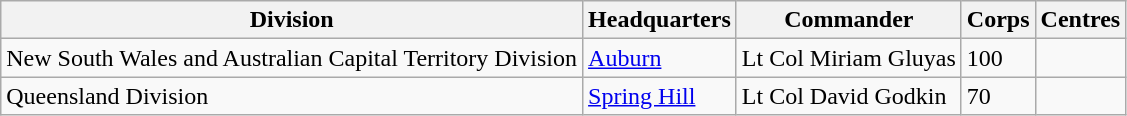<table class="wikitable" border="1">
<tr>
<th>Division</th>
<th>Headquarters</th>
<th>Commander</th>
<th>Corps</th>
<th>Centres</th>
</tr>
<tr>
<td>New South Wales and Australian Capital Territory Division</td>
<td><a href='#'>Auburn</a></td>
<td>Lt Col Miriam Gluyas</td>
<td>100</td>
<td></td>
</tr>
<tr>
<td>Queensland Division</td>
<td><a href='#'>Spring Hill</a></td>
<td>Lt Col David Godkin</td>
<td>70</td>
<td></td>
</tr>
</table>
